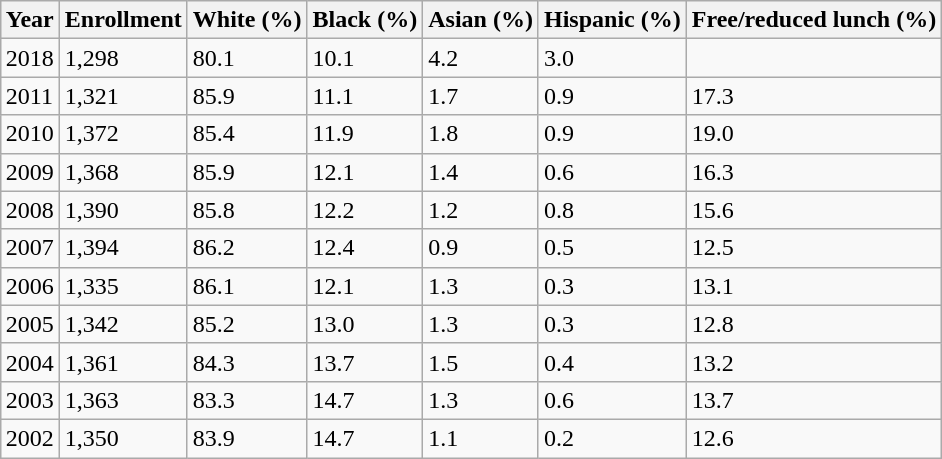<table class="wikitable sortable collapsible" style="margin: 1em auto 1em auto;">
<tr>
<th>Year</th>
<th>Enrollment</th>
<th>White (%)</th>
<th>Black (%)</th>
<th>Asian (%)</th>
<th>Hispanic (%)</th>
<th>Free/reduced lunch (%)</th>
</tr>
<tr>
<td>2018</td>
<td>1,298</td>
<td>80.1</td>
<td>10.1</td>
<td>4.2</td>
<td>3.0</td>
<td></td>
</tr>
<tr>
<td>2011</td>
<td>1,321</td>
<td>85.9</td>
<td>11.1</td>
<td>1.7</td>
<td>0.9</td>
<td>17.3</td>
</tr>
<tr>
<td>2010</td>
<td>1,372</td>
<td>85.4</td>
<td>11.9</td>
<td>1.8</td>
<td>0.9</td>
<td>19.0</td>
</tr>
<tr>
<td>2009</td>
<td>1,368</td>
<td>85.9</td>
<td>12.1</td>
<td>1.4</td>
<td>0.6</td>
<td>16.3</td>
</tr>
<tr>
<td>2008</td>
<td>1,390</td>
<td>85.8</td>
<td>12.2</td>
<td>1.2</td>
<td>0.8</td>
<td>15.6</td>
</tr>
<tr>
<td>2007</td>
<td>1,394</td>
<td>86.2</td>
<td>12.4</td>
<td>0.9</td>
<td>0.5</td>
<td>12.5</td>
</tr>
<tr>
<td>2006</td>
<td>1,335</td>
<td>86.1</td>
<td>12.1</td>
<td>1.3</td>
<td>0.3</td>
<td>13.1</td>
</tr>
<tr>
<td>2005</td>
<td>1,342</td>
<td>85.2</td>
<td>13.0</td>
<td>1.3</td>
<td>0.3</td>
<td>12.8</td>
</tr>
<tr>
<td>2004</td>
<td>1,361</td>
<td>84.3</td>
<td>13.7</td>
<td>1.5</td>
<td>0.4</td>
<td>13.2</td>
</tr>
<tr>
<td>2003</td>
<td>1,363</td>
<td>83.3</td>
<td>14.7</td>
<td>1.3</td>
<td>0.6</td>
<td>13.7</td>
</tr>
<tr>
<td>2002</td>
<td>1,350</td>
<td>83.9</td>
<td>14.7</td>
<td>1.1</td>
<td>0.2</td>
<td>12.6</td>
</tr>
</table>
